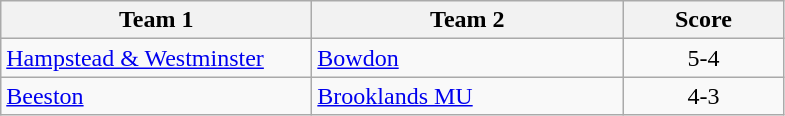<table class="wikitable" style="font-size: 100%">
<tr>
<th width=200>Team 1</th>
<th width=200>Team 2</th>
<th width=100>Score</th>
</tr>
<tr>
<td><a href='#'>Hampstead & Westminster</a></td>
<td><a href='#'>Bowdon</a></td>
<td align=center>5-4</td>
</tr>
<tr>
<td><a href='#'>Beeston</a></td>
<td><a href='#'>Brooklands MU</a></td>
<td align=center>4-3</td>
</tr>
</table>
